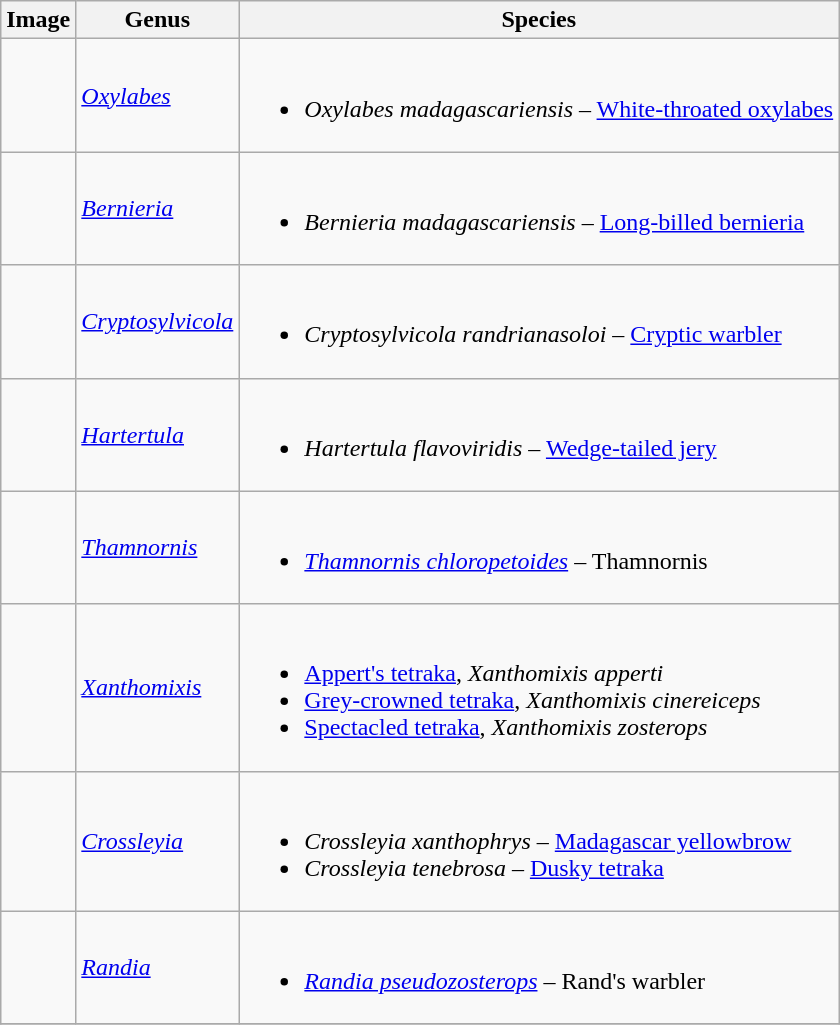<table class="wikitable">
<tr>
<th>Image</th>
<th>Genus</th>
<th>Species</th>
</tr>
<tr>
<td></td>
<td><em><a href='#'>Oxylabes</a></em> </td>
<td><br><ul><li><em>Oxylabes madagascariensis</em> – <a href='#'>White-throated oxylabes</a></li></ul></td>
</tr>
<tr>
<td></td>
<td><em><a href='#'>Bernieria</a></em> </td>
<td><br><ul><li><em>Bernieria madagascariensis</em> – <a href='#'>Long-billed bernieria</a></li></ul></td>
</tr>
<tr>
<td></td>
<td><em><a href='#'>Cryptosylvicola</a></em> </td>
<td><br><ul><li><em>Cryptosylvicola randrianasoloi</em> – <a href='#'>Cryptic warbler</a></li></ul></td>
</tr>
<tr>
<td></td>
<td><em><a href='#'>Hartertula</a></em> </td>
<td><br><ul><li><em>Hartertula flavoviridis</em> – <a href='#'>Wedge-tailed jery</a></li></ul></td>
</tr>
<tr>
<td></td>
<td><em><a href='#'>Thamnornis</a></em> </td>
<td><br><ul><li><em><a href='#'>Thamnornis chloropetoides</a></em> – Thamnornis</li></ul></td>
</tr>
<tr>
<td></td>
<td><em><a href='#'>Xanthomixis</a></em> </td>
<td><br><ul><li><a href='#'>Appert's tetraka</a>, <em>Xanthomixis apperti</em></li><li><a href='#'>Grey-crowned tetraka</a>, <em>Xanthomixis cinereiceps</em></li><li><a href='#'>Spectacled tetraka</a>, <em>Xanthomixis zosterops</em></li></ul></td>
</tr>
<tr>
<td></td>
<td><em><a href='#'>Crossleyia</a></em> </td>
<td><br><ul><li><em>Crossleyia xanthophrys</em> – <a href='#'>Madagascar yellowbrow</a></li><li><em>Crossleyia tenebrosa</em> – <a href='#'>Dusky tetraka</a></li></ul></td>
</tr>
<tr>
<td></td>
<td><em><a href='#'>Randia</a></em> </td>
<td><br><ul><li><em><a href='#'>Randia pseudozosterops</a></em> – Rand's warbler</li></ul></td>
</tr>
<tr>
</tr>
</table>
